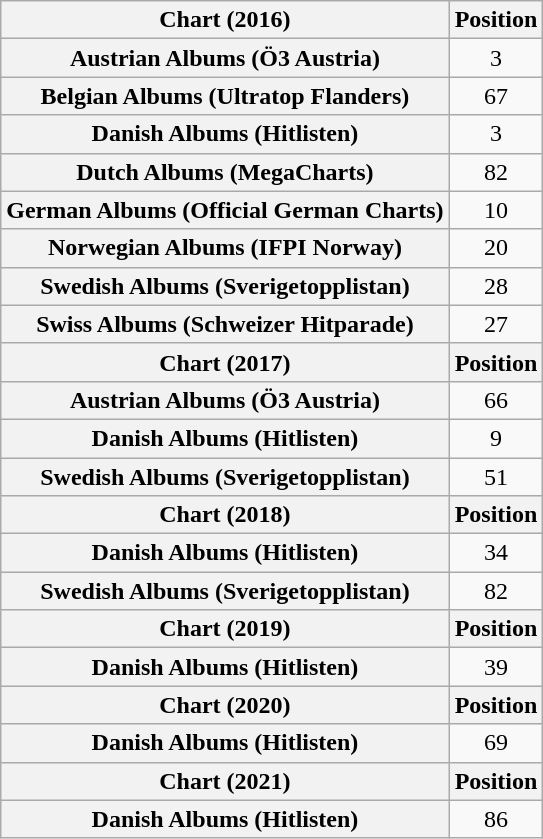<table class="wikitable sortable plainrowheaders" style="text-align:center">
<tr>
<th scope="col">Chart (2016)</th>
<th scope="col">Position</th>
</tr>
<tr>
<th scope="row">Austrian Albums (Ö3 Austria)</th>
<td>3</td>
</tr>
<tr>
<th scope="row">Belgian Albums (Ultratop Flanders)</th>
<td>67</td>
</tr>
<tr>
<th scope="row">Danish Albums (Hitlisten)</th>
<td>3</td>
</tr>
<tr>
<th scope="row">Dutch Albums (MegaCharts)</th>
<td>82</td>
</tr>
<tr>
<th scope="row">German Albums (Official German Charts)</th>
<td>10</td>
</tr>
<tr>
<th scope="row">Norwegian Albums (IFPI Norway)</th>
<td>20</td>
</tr>
<tr>
<th scope="row">Swedish Albums (Sverigetopplistan)</th>
<td>28</td>
</tr>
<tr>
<th scope="row">Swiss Albums (Schweizer Hitparade)</th>
<td>27</td>
</tr>
<tr>
<th scope="col">Chart (2017)</th>
<th scope="col">Position</th>
</tr>
<tr>
<th scope="row">Austrian Albums (Ö3 Austria)</th>
<td>66</td>
</tr>
<tr>
<th scope="row">Danish Albums (Hitlisten)</th>
<td>9</td>
</tr>
<tr>
<th scope="row">Swedish Albums (Sverigetopplistan)</th>
<td>51</td>
</tr>
<tr>
<th scope="col">Chart (2018)</th>
<th scope="col">Position</th>
</tr>
<tr>
<th scope="row">Danish Albums (Hitlisten)</th>
<td>34</td>
</tr>
<tr>
<th scope="row">Swedish Albums (Sverigetopplistan)</th>
<td>82</td>
</tr>
<tr>
<th scope="col">Chart (2019)</th>
<th scope="col">Position</th>
</tr>
<tr>
<th scope="row">Danish Albums (Hitlisten)</th>
<td>39</td>
</tr>
<tr>
<th scope="col">Chart (2020)</th>
<th scope="col">Position</th>
</tr>
<tr>
<th scope="row">Danish Albums (Hitlisten)</th>
<td>69</td>
</tr>
<tr>
<th scope="col">Chart (2021)</th>
<th scope="col">Position</th>
</tr>
<tr>
<th scope="row">Danish Albums (Hitlisten)</th>
<td>86</td>
</tr>
</table>
